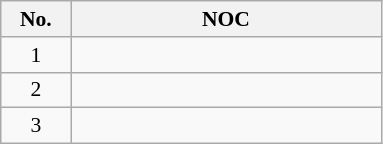<table class="wikitable" style="text-align:center; font-size:90%">
<tr>
<th width=40>No.</th>
<th width=200>NOC</th>
</tr>
<tr>
<td>1</td>
<td align=left></td>
</tr>
<tr>
<td>2</td>
<td align=left></td>
</tr>
<tr>
<td>3</td>
<td align=left></td>
</tr>
</table>
